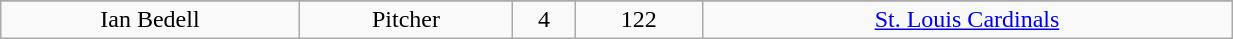<table class="wikitable" width="65%">
<tr align="center">
</tr>
<tr align="center" bgcolor="">
<td>Ian Bedell</td>
<td>Pitcher</td>
<td>4</td>
<td>122</td>
<td><a href='#'>St. Louis Cardinals</a></td>
</tr>
</table>
